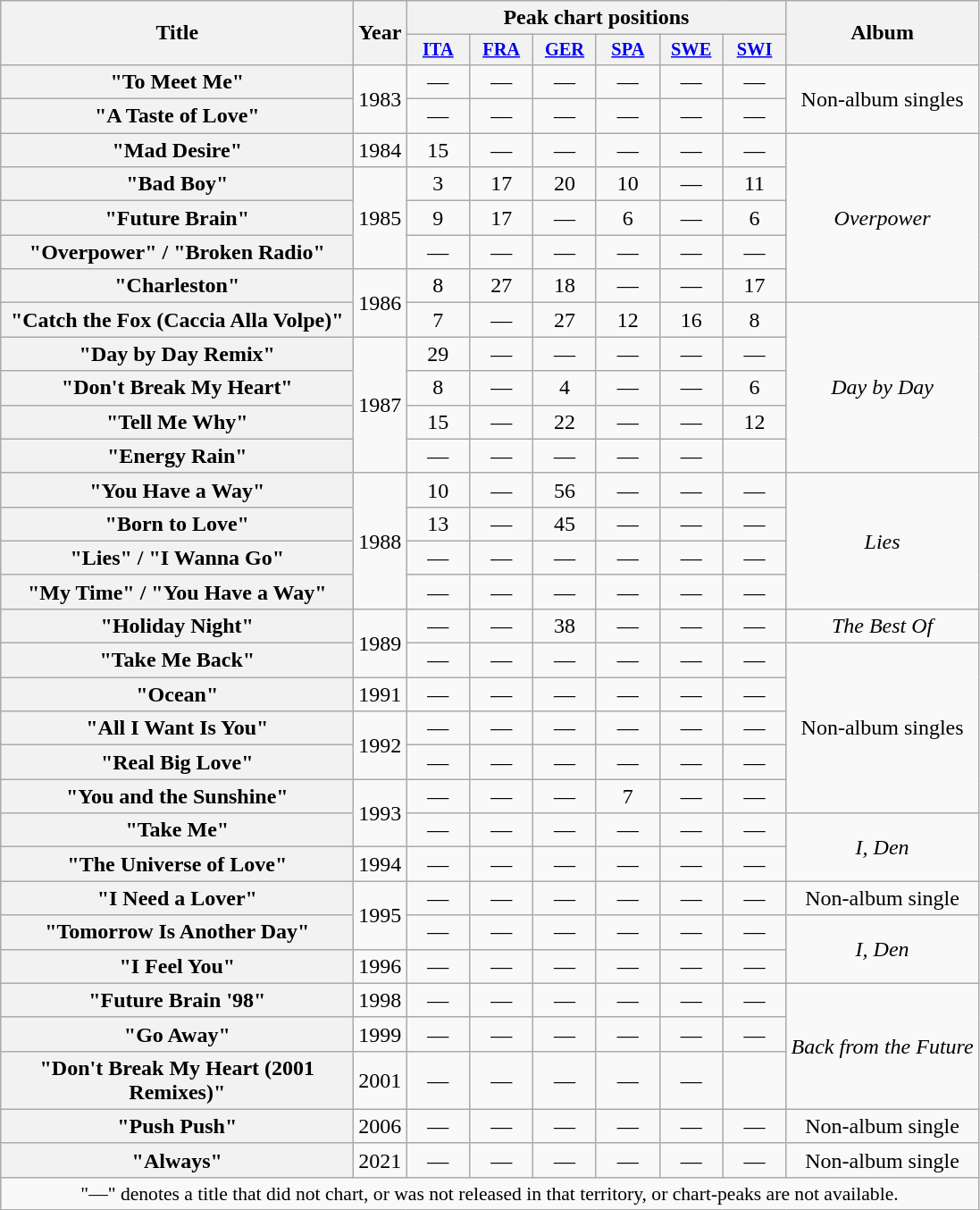<table class="wikitable plainrowheaders" style="text-align:center;">
<tr>
<th scope="col" rowspan="2" style="width:16em;">Title</th>
<th scope="col" rowspan="2">Year</th>
<th scope="col" colspan="6">Peak chart positions</th>
<th scope="col" rowspan="2">Album</th>
</tr>
<tr>
<th style="width:3em;font-size:85%"><a href='#'>ITA</a><br></th>
<th style="width:3em;font-size:85%"><a href='#'>FRA</a><br></th>
<th style="width:3em;font-size:85%"><a href='#'>GER</a><br></th>
<th style="width:3em;font-size:85%"><a href='#'>SPA</a><br></th>
<th style="width:3em;font-size:85%"><a href='#'>SWE</a><br></th>
<th style="width:3em;font-size:85%"><a href='#'>SWI</a><br></th>
</tr>
<tr>
<th scope="row">"To Meet Me"</th>
<td rowspan="2">1983</td>
<td>—</td>
<td>—</td>
<td>—</td>
<td>—</td>
<td>—</td>
<td>—</td>
<td rowspan=2>Non-album singles</td>
</tr>
<tr>
<th scope="row">"A Taste of Love"</th>
<td>—</td>
<td>—</td>
<td>—</td>
<td>—</td>
<td>—</td>
<td>—</td>
</tr>
<tr>
<th scope="row">"Mad Desire"</th>
<td rowspan="1">1984</td>
<td>15</td>
<td>—</td>
<td>—</td>
<td>—</td>
<td>—</td>
<td>—</td>
<td rowspan=5><em>Overpower</em></td>
</tr>
<tr>
<th scope="row">"Bad Boy"</th>
<td rowspan="3">1985</td>
<td>3</td>
<td>17</td>
<td>20</td>
<td>10</td>
<td>—</td>
<td>11</td>
</tr>
<tr>
<th scope="row">"Future Brain"</th>
<td>9</td>
<td>17</td>
<td>—</td>
<td>6</td>
<td>—</td>
<td>6</td>
</tr>
<tr>
<th scope="row">"Overpower" / "Broken Radio"</th>
<td>—</td>
<td>—</td>
<td>—</td>
<td>—</td>
<td>—</td>
<td>—</td>
</tr>
<tr>
<th scope="row">"Charleston"</th>
<td rowspan="2">1986</td>
<td>8</td>
<td>27</td>
<td>18</td>
<td>—</td>
<td>—</td>
<td>17</td>
</tr>
<tr>
<th scope="row">"Catch the Fox (Caccia Alla Volpe)"</th>
<td>7</td>
<td>—</td>
<td>27</td>
<td>12</td>
<td>16</td>
<td>8</td>
<td rowspan=5><em>Day by Day</em></td>
</tr>
<tr>
<th scope="row">"Day by Day Remix"</th>
<td rowspan="4">1987</td>
<td>29</td>
<td>—</td>
<td>—</td>
<td>—</td>
<td>—</td>
<td>—</td>
</tr>
<tr>
<th scope="row">"Don't Break My Heart"</th>
<td>8</td>
<td>—</td>
<td>4</td>
<td>—</td>
<td>—</td>
<td>6</td>
</tr>
<tr>
<th scope="row">"Tell Me Why"</th>
<td>15</td>
<td>—</td>
<td>22</td>
<td>—</td>
<td>—</td>
<td>12</td>
</tr>
<tr>
<th scope="row">"Energy Rain"</th>
<td>—</td>
<td>—</td>
<td —>—</td>
<td>—</td>
<td>—</td>
</tr>
<tr>
<th scope="row">"You Have a Way"</th>
<td rowspan="4">1988</td>
<td>10</td>
<td>—</td>
<td>56</td>
<td>—</td>
<td>—</td>
<td>—</td>
<td rowspan=4><em>Lies</em></td>
</tr>
<tr>
<th scope="row">"Born to Love"</th>
<td>13</td>
<td>—</td>
<td>45</td>
<td>—</td>
<td>—</td>
<td>—</td>
</tr>
<tr>
<th scope="row">"Lies" / "I Wanna Go"</th>
<td>—</td>
<td>—</td>
<td>—</td>
<td>—</td>
<td>—</td>
<td>—</td>
</tr>
<tr>
<th scope="row">"My Time" / "You Have a Way"</th>
<td>—</td>
<td>—</td>
<td>—</td>
<td>—</td>
<td>—</td>
<td>—</td>
</tr>
<tr>
<th scope="row">"Holiday Night"</th>
<td rowspan="2">1989</td>
<td>—</td>
<td>—</td>
<td>38</td>
<td>—</td>
<td>—</td>
<td>—</td>
<td rowspan=1><em>The Best Of</em></td>
</tr>
<tr>
<th scope="row">"Take Me Back"</th>
<td>—</td>
<td>—</td>
<td>—</td>
<td>—</td>
<td>—</td>
<td>—</td>
<td rowspan=5>Non-album singles</td>
</tr>
<tr>
<th scope="row">"Ocean"</th>
<td rowspan="1">1991</td>
<td>—</td>
<td>—</td>
<td>—</td>
<td>—</td>
<td>—</td>
<td>—</td>
</tr>
<tr>
<th scope="row">"All I Want Is You"</th>
<td rowspan="2">1992</td>
<td>—</td>
<td>—</td>
<td>—</td>
<td>—</td>
<td>—</td>
<td>—</td>
</tr>
<tr>
<th scope="row">"Real Big Love"</th>
<td>—</td>
<td>—</td>
<td>—</td>
<td>—</td>
<td>—</td>
<td>—</td>
</tr>
<tr>
<th scope="row">"You and the Sunshine"</th>
<td rowspan="2">1993</td>
<td>—</td>
<td>—</td>
<td>—</td>
<td>7</td>
<td>—</td>
<td>—</td>
</tr>
<tr>
<th scope="row">"Take Me"</th>
<td>—</td>
<td>—</td>
<td>—</td>
<td>—</td>
<td>—</td>
<td>—</td>
<td rowspan=2><em>I, Den</em></td>
</tr>
<tr>
<th scope="row">"The Universe of Love"</th>
<td rowspan="1">1994</td>
<td>—</td>
<td>—</td>
<td>—</td>
<td>—</td>
<td>—</td>
<td>—</td>
</tr>
<tr>
<th scope="row">"I Need a Lover"</th>
<td rowspan="2">1995</td>
<td>—</td>
<td>—</td>
<td>—</td>
<td>—</td>
<td>—</td>
<td>—</td>
<td rowspan=1>Non-album single</td>
</tr>
<tr>
<th scope="row">"Tomorrow Is Another Day"</th>
<td>—</td>
<td>—</td>
<td>—</td>
<td>—</td>
<td>—</td>
<td>—</td>
<td rowspan=2><em>I, Den</em></td>
</tr>
<tr>
<th scope="row">"I Feel You"</th>
<td rowspan="1">1996</td>
<td>—</td>
<td>—</td>
<td>—</td>
<td>—</td>
<td>—</td>
<td>—</td>
</tr>
<tr>
<th scope="row">"Future Brain '98"</th>
<td rowspan="1">1998</td>
<td>—</td>
<td>—</td>
<td>—</td>
<td>—</td>
<td>—</td>
<td>—</td>
<td rowspan=3><em>Back from the Future</em></td>
</tr>
<tr>
<th scope="row">"Go Away"</th>
<td rowspan="1">1999</td>
<td>—</td>
<td>—</td>
<td>—</td>
<td>—</td>
<td>—</td>
<td>—</td>
</tr>
<tr>
<th scope="row">"Don't Break My Heart (2001 Remixes)"</th>
<td rowspan="1">2001</td>
<td>—</td>
<td>—</td>
<td>—</td>
<td>—</td>
<td>—</td>
</tr>
<tr>
<th scope="row">"Push Push"</th>
<td rowspan="1">2006</td>
<td>—</td>
<td>—</td>
<td>—</td>
<td>—</td>
<td>—</td>
<td>—</td>
<td rowspan=1>Non-album single</td>
</tr>
<tr>
<th scope="row">"Always"</th>
<td rowspan="1">2021</td>
<td>—</td>
<td>—</td>
<td>—</td>
<td>—</td>
<td>—</td>
<td>—</td>
<td rowspan=1>Non-album single</td>
</tr>
<tr>
<td colspan="18" style="font-size:90%">"—" denotes a title that did not chart, or was not released in that territory, or chart-peaks are not available.</td>
</tr>
</table>
